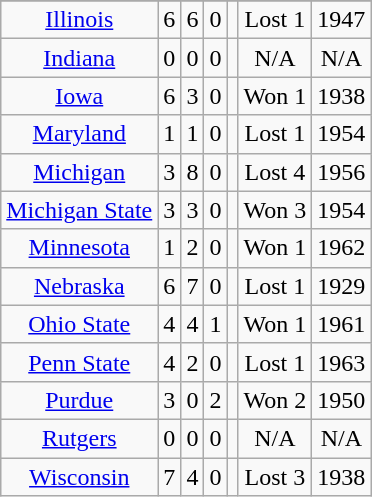<table class="wikitable" style="text-align:center;">
<tr>
</tr>
<tr style="text-align:center;">
<td><a href='#'>Illinois</a></td>
<td>6</td>
<td>6</td>
<td>0</td>
<td></td>
<td>Lost 1</td>
<td>1947</td>
</tr>
<tr style="text-align:center;">
<td><a href='#'>Indiana</a></td>
<td>0</td>
<td>0</td>
<td>0</td>
<td></td>
<td>N/A</td>
<td>N/A</td>
</tr>
<tr style="text-align:center;">
<td><a href='#'>Iowa</a></td>
<td>6</td>
<td>3</td>
<td>0</td>
<td></td>
<td>Won 1</td>
<td>1938</td>
</tr>
<tr style="text-align:center;">
<td><a href='#'>Maryland</a></td>
<td>1</td>
<td>1</td>
<td>0</td>
<td></td>
<td>Lost 1</td>
<td>1954</td>
</tr>
<tr style="text-align:center;">
<td><a href='#'>Michigan</a></td>
<td>3</td>
<td>8</td>
<td>0</td>
<td></td>
<td>Lost 4</td>
<td>1956</td>
</tr>
<tr style="text-align:center;">
<td><a href='#'>Michigan State</a></td>
<td>3</td>
<td>3</td>
<td>0</td>
<td></td>
<td>Won 3</td>
<td>1954</td>
</tr>
<tr style="text-align:center;">
<td><a href='#'>Minnesota</a></td>
<td>1</td>
<td>2</td>
<td>0</td>
<td></td>
<td>Won 1</td>
<td>1962</td>
</tr>
<tr style="text-align:center;">
<td><a href='#'>Nebraska</a></td>
<td>6</td>
<td>7</td>
<td>0</td>
<td></td>
<td>Lost 1</td>
<td>1929</td>
</tr>
<tr style="text-align:center;">
<td><a href='#'>Ohio State</a></td>
<td>4</td>
<td>4</td>
<td>1</td>
<td></td>
<td>Won 1</td>
<td>1961</td>
</tr>
<tr style="text-align:center;">
<td><a href='#'>Penn State</a></td>
<td>4</td>
<td>2</td>
<td>0</td>
<td></td>
<td>Lost 1</td>
<td>1963</td>
</tr>
<tr style="text-align:center;">
<td><a href='#'>Purdue</a></td>
<td>3</td>
<td>0</td>
<td>2</td>
<td></td>
<td>Won 2</td>
<td>1950</td>
</tr>
<tr style="text-align:center;">
<td><a href='#'>Rutgers</a></td>
<td>0</td>
<td>0</td>
<td>0</td>
<td></td>
<td>N/A</td>
<td>N/A</td>
</tr>
<tr style="text-align:center;">
<td><a href='#'>Wisconsin</a></td>
<td>7</td>
<td>4</td>
<td>0</td>
<td></td>
<td>Lost 3</td>
<td>1938<br></td>
</tr>
</table>
